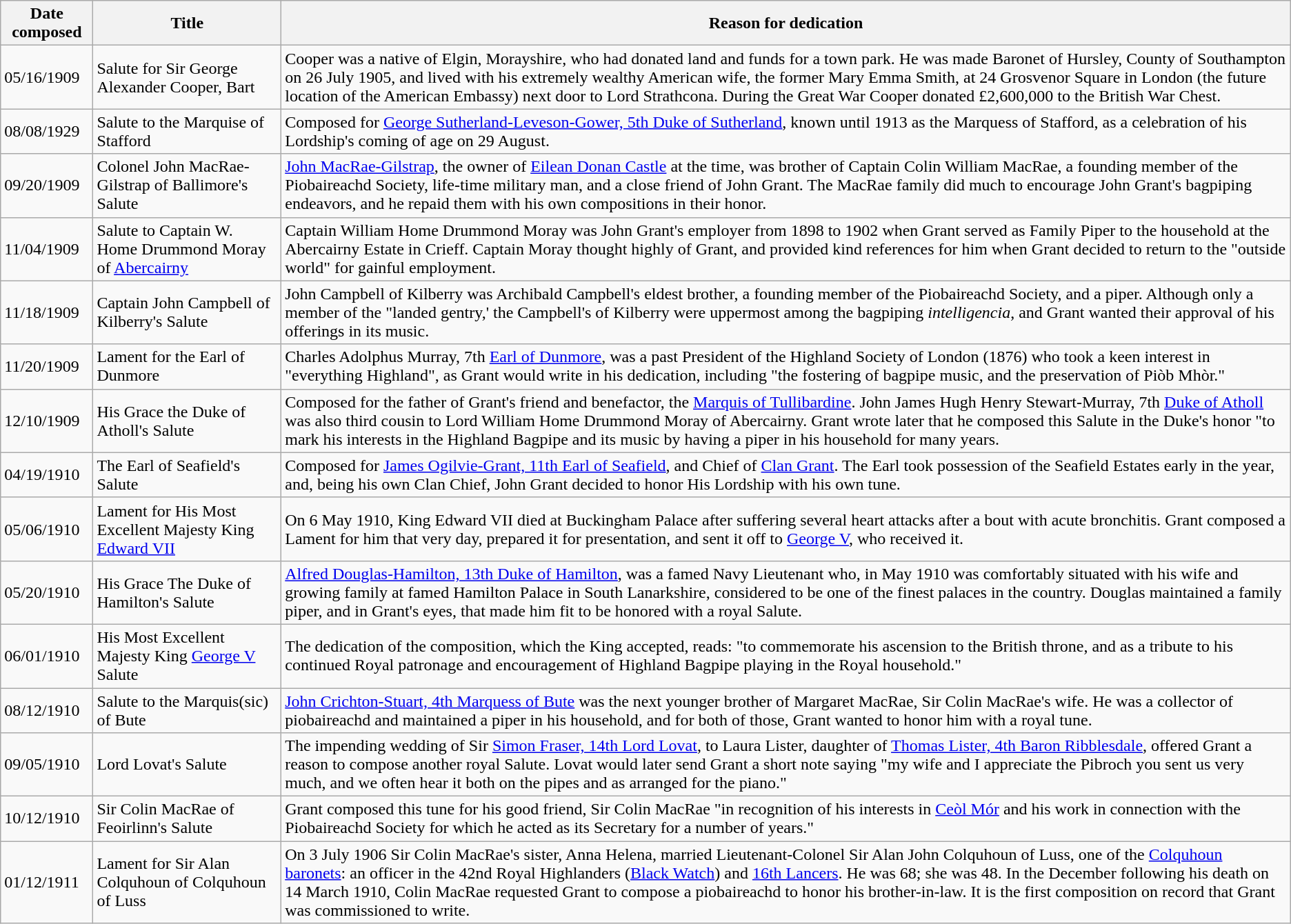<table class="wikitable">
<tr>
<th>Date composed</th>
<th>Title</th>
<th>Reason for dedication</th>
</tr>
<tr>
<td>05/16/1909</td>
<td>Salute for Sir George Alexander Cooper, Bart</td>
<td>Cooper was a native of Elgin, Morayshire, who had donated land and funds for a town park. He was made Baronet of Hursley, County of Southampton on 26 July 1905, and lived with his extremely wealthy American wife, the former Mary Emma Smith, at 24 Grosvenor Square in London (the future location of the American Embassy) next door to Lord Strathcona. During the Great War Cooper donated £2,600,000 to the British War Chest.</td>
</tr>
<tr>
<td>08/08/1929</td>
<td>Salute to the Marquise of Stafford</td>
<td>Composed for <a href='#'>George Sutherland-Leveson-Gower, 5th Duke of Sutherland</a>, known until 1913 as the Marquess of Stafford, as a celebration of his Lordship's coming of age on 29 August.</td>
</tr>
<tr>
<td>09/20/1909</td>
<td>Colonel John MacRae-Gilstrap of Ballimore's Salute</td>
<td><a href='#'>John MacRae-Gilstrap</a>, the owner of <a href='#'>Eilean Donan Castle</a> at the time, was brother of Captain Colin William MacRae, a founding member of the Piobaireachd Society, life-time military man, and a close friend of John Grant. The MacRae family did much to encourage John Grant's bagpiping endeavors, and he repaid them with his own compositions in their honor.</td>
</tr>
<tr>
<td>11/04/1909</td>
<td>Salute to Captain W. Home Drummond Moray of <a href='#'>Abercairny</a></td>
<td>Captain William Home Drummond Moray was John Grant's employer from 1898 to 1902 when Grant served as Family Piper to the household at the Abercairny Estate in Crieff.  Captain Moray thought highly of Grant, and provided kind references for him when Grant decided to return to the "outside world" for gainful employment.</td>
</tr>
<tr>
<td>11/18/1909</td>
<td>Captain John Campbell of Kilberry's Salute</td>
<td>John Campbell of Kilberry was Archibald Campbell's eldest brother, a founding member of the Piobaireachd Society, and a piper. Although only a member of the "landed gentry,' the Campbell's of Kilberry were uppermost among the bagpiping <em>intelligencia</em>, and Grant wanted their approval of his offerings in its music.</td>
</tr>
<tr>
<td>11/20/1909</td>
<td>Lament for the Earl of Dunmore</td>
<td>Charles Adolphus Murray, 7th <a href='#'>Earl of Dunmore</a>, was a past President of the Highland Society of London (1876) who took a keen interest in "everything Highland", as Grant would write in his dedication, including "the fostering of bagpipe music, and the preservation of Piòb Mhòr."</td>
</tr>
<tr>
<td>12/10/1909</td>
<td>His Grace the Duke of Atholl's Salute</td>
<td>Composed for the father of Grant's friend and benefactor, the <a href='#'>Marquis of Tullibardine</a>.  John James Hugh Henry Stewart-Murray, 7th <a href='#'>Duke of Atholl</a> was also third cousin to Lord William Home Drummond Moray of Abercairny.  Grant wrote later that he composed this Salute in the Duke's honor "to mark his interests in the Highland Bagpipe and its music by having a piper in his household for many years.</td>
</tr>
<tr>
<td>04/19/1910</td>
<td>The Earl of Seafield's Salute</td>
<td>Composed for <a href='#'>James Ogilvie-Grant, 11th Earl of Seafield</a>, and Chief of <a href='#'>Clan Grant</a>.  The Earl took possession of the Seafield Estates early in the year, and, being his own Clan Chief, John Grant decided to honor His Lordship with his own tune.</td>
</tr>
<tr>
<td>05/06/1910</td>
<td>Lament for His Most Excellent Majesty King <a href='#'>Edward VII</a></td>
<td>On 6 May 1910, King Edward VII died at Buckingham Palace after suffering several heart attacks after a bout with acute bronchitis.  Grant composed a Lament for him that very day, prepared it for presentation, and sent it off to <a href='#'>George V</a>, who received it.</td>
</tr>
<tr>
<td>05/20/1910</td>
<td>His Grace The Duke of Hamilton's Salute</td>
<td><a href='#'>Alfred Douglas-Hamilton, 13th Duke of Hamilton</a>, was a famed Navy Lieutenant who, in May 1910 was comfortably situated with his wife and growing family at famed Hamilton Palace in South Lanarkshire, considered to be one of the finest palaces in the country.  Douglas maintained a family piper, and in Grant's eyes, that made him fit to be honored with a royal Salute.</td>
</tr>
<tr>
<td>06/01/1910</td>
<td>His Most Excellent Majesty King <a href='#'>George V</a> Salute</td>
<td>The dedication of the composition, which the King accepted, reads: "to commemorate his ascension to the British throne, and as a tribute to his continued Royal patronage and encouragement of Highland Bagpipe playing in the Royal household."</td>
</tr>
<tr>
<td>08/12/1910</td>
<td>Salute to the Marquis(sic) of Bute</td>
<td><a href='#'>John Crichton-Stuart, 4th Marquess of Bute</a> was the next younger brother of Margaret MacRae, Sir Colin MacRae's wife.  He was a collector of piobaireachd and maintained a piper in his household, and for both of those, Grant wanted to honor him with a royal tune.</td>
</tr>
<tr>
<td>09/05/1910</td>
<td>Lord Lovat's Salute</td>
<td>The impending wedding of Sir <a href='#'>Simon Fraser, 14th Lord Lovat</a>, to Laura Lister, daughter of <a href='#'>Thomas Lister, 4th Baron Ribblesdale</a>, offered Grant a reason to compose another royal Salute. Lovat would later send Grant a short note saying "my wife and I appreciate the Pibroch you sent us very much, and we often hear it both on the pipes and as arranged for the piano."</td>
</tr>
<tr>
<td>10/12/1910</td>
<td>Sir Colin MacRae of Feoirlinn's Salute</td>
<td>Grant composed this tune for his good friend, Sir Colin MacRae "in recognition of his interests in <a href='#'>Ceòl Mór</a> and his work in connection with the Piobaireachd Society for which he acted as its Secretary for a number of years."</td>
</tr>
<tr>
<td>01/12/1911</td>
<td>Lament for Sir Alan Colquhoun of Colquhoun of Luss</td>
<td>On 3 July 1906 Sir Colin MacRae's sister, Anna Helena, married Lieutenant-Colonel Sir Alan John Colquhoun of Luss, one of the <a href='#'>Colquhoun baronets</a>: an officer in the 42nd Royal Highlanders (<a href='#'>Black Watch</a>) and <a href='#'>16th Lancers</a>. He was 68; she was 48. In the December following his death on 14 March 1910, Colin MacRae requested Grant to compose a piobaireachd to honor his brother-in-law. It is the first composition on record that Grant was commissioned to write.</td>
</tr>
</table>
